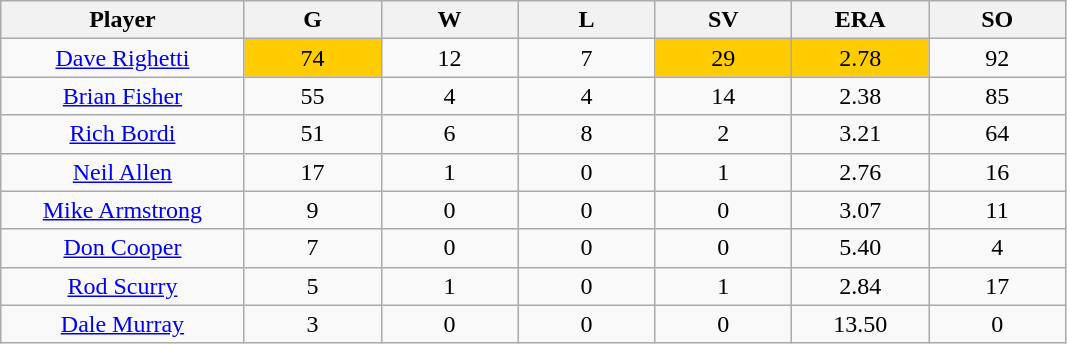<table class="wikitable sortable">
<tr>
<th bgcolor="#DDDDFF" width="16%">Player</th>
<th bgcolor="#DDDDFF" width="9%">G</th>
<th bgcolor="#DDDDFF" width="9%">W</th>
<th bgcolor="#DDDDFF" width="9%">L</th>
<th bgcolor="#DDDDFF" width="9%">SV</th>
<th bgcolor="#DDDDFF" width="9%">ERA</th>
<th bgcolor="#DDDDFF" width="9%">SO</th>
</tr>
<tr align="center">
<td><a href='#'>Dave Righetti</a></td>
<td bgcolor="#fc0">74</td>
<td>12</td>
<td>7</td>
<td bgcolor="#fc0">29</td>
<td bgcolor="#fc0">2.78</td>
<td>92</td>
</tr>
<tr align="center">
<td><a href='#'>Brian Fisher</a></td>
<td>55</td>
<td>4</td>
<td>4</td>
<td>14</td>
<td>2.38</td>
<td>85</td>
</tr>
<tr align="center">
<td><a href='#'>Rich Bordi</a></td>
<td>51</td>
<td>6</td>
<td>8</td>
<td>2</td>
<td>3.21</td>
<td>64</td>
</tr>
<tr align="center">
<td><a href='#'>Neil Allen</a></td>
<td>17</td>
<td>1</td>
<td>0</td>
<td>1</td>
<td>2.76</td>
<td>16</td>
</tr>
<tr align="center">
<td><a href='#'>Mike Armstrong</a></td>
<td>9</td>
<td>0</td>
<td>0</td>
<td>0</td>
<td>3.07</td>
<td>11</td>
</tr>
<tr align="center">
<td><a href='#'>Don Cooper</a></td>
<td>7</td>
<td>0</td>
<td>0</td>
<td>0</td>
<td>5.40</td>
<td>4</td>
</tr>
<tr align="center">
<td><a href='#'>Rod Scurry</a></td>
<td>5</td>
<td>1</td>
<td>0</td>
<td>1</td>
<td>2.84</td>
<td>17</td>
</tr>
<tr align="center">
<td><a href='#'>Dale Murray</a></td>
<td>3</td>
<td>0</td>
<td>0</td>
<td>0</td>
<td>13.50</td>
<td>0</td>
</tr>
</table>
